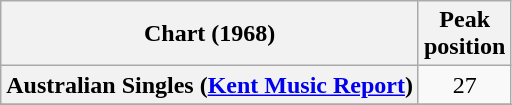<table class="wikitable sortable plainrowheaders" style="text-align:center">
<tr>
<th>Chart (1968)</th>
<th>Peak<br>position</th>
</tr>
<tr>
<th scope="row">Australian Singles (<a href='#'>Kent Music Report</a>)</th>
<td>27</td>
</tr>
<tr>
</tr>
<tr>
</tr>
<tr>
</tr>
</table>
